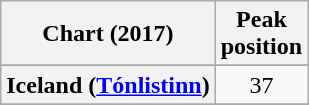<table class="wikitable sortable plainrowheaders" style="text-align:center">
<tr>
<th>Chart (2017)</th>
<th>Peak<br>position</th>
</tr>
<tr>
</tr>
<tr>
<th scope="row">Iceland (<a href='#'>Tónlistinn</a>)</th>
<td>37</td>
</tr>
<tr>
</tr>
<tr>
</tr>
</table>
